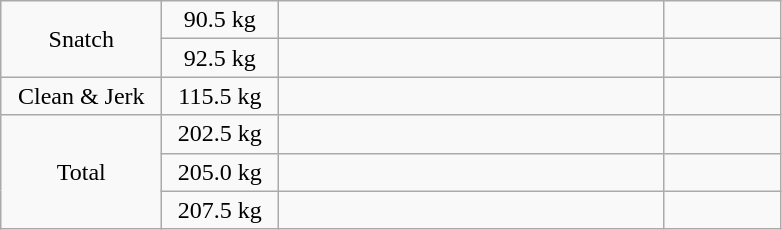<table class = "wikitable" style="text-align:center;">
<tr>
<td rowspan=2 width=100>Snatch</td>
<td width=70>90.5 kg</td>
<td width=250 align=left></td>
<td width=70></td>
</tr>
<tr>
<td>92.5 kg</td>
<td align=left></td>
<td></td>
</tr>
<tr>
<td>Clean & Jerk</td>
<td>115.5 kg</td>
<td align=left></td>
<td></td>
</tr>
<tr>
<td rowspan=3>Total</td>
<td>202.5 kg</td>
<td align=left></td>
<td></td>
</tr>
<tr>
<td>205.0 kg</td>
<td align=left></td>
<td></td>
</tr>
<tr>
<td>207.5 kg</td>
<td align=left></td>
<td></td>
</tr>
</table>
